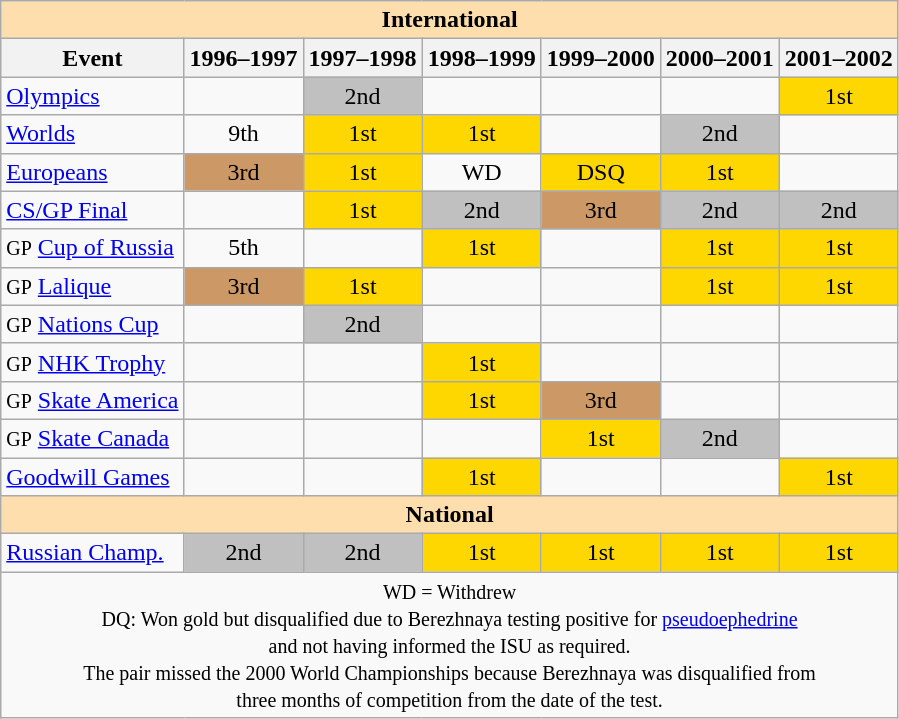<table class="wikitable" style="text-align:center">
<tr>
<th style="background-color: #ffdead;" colspan=7 align=center>International</th>
</tr>
<tr>
<th>Event</th>
<th>1996–1997</th>
<th>1997–1998</th>
<th>1998–1999</th>
<th>1999–2000</th>
<th>2000–2001</th>
<th>2001–2002</th>
</tr>
<tr>
<td align=left><a href='#'>Olympics</a></td>
<td></td>
<td bgcolor=silver>2nd</td>
<td></td>
<td></td>
<td></td>
<td bgcolor=gold>1st</td>
</tr>
<tr>
<td align=left><a href='#'>Worlds</a></td>
<td>9th</td>
<td bgcolor=gold>1st</td>
<td bgcolor=gold>1st</td>
<td></td>
<td bgcolor=silver>2nd</td>
<td></td>
</tr>
<tr>
<td align=left><a href='#'>Europeans</a></td>
<td bgcolor=cc9966>3rd</td>
<td bgcolor=gold>1st</td>
<td>WD</td>
<td bgcolor=gold>DSQ</td>
<td bgcolor="gold">1st</td>
<td></td>
</tr>
<tr>
<td align=left><a href='#'>CS/GP Final</a></td>
<td></td>
<td bgcolor=gold>1st</td>
<td bgcolor=silver>2nd</td>
<td bgcolor=cc9966>3rd</td>
<td bgcolor=silver>2nd</td>
<td bgcolor=silver>2nd</td>
</tr>
<tr>
<td align=left><small>GP</small> <a href='#'>Cup of Russia</a></td>
<td>5th</td>
<td></td>
<td bgcolor=gold>1st</td>
<td></td>
<td bgcolor=gold>1st</td>
<td bgcolor=gold>1st</td>
</tr>
<tr>
<td align=left><small>GP</small> <a href='#'>Lalique</a></td>
<td bgcolor=cc9966>3rd</td>
<td bgcolor=gold>1st</td>
<td></td>
<td></td>
<td bgcolor=gold>1st</td>
<td bgcolor=gold>1st</td>
</tr>
<tr>
<td align=left><small>GP</small> <a href='#'>Nations Cup</a></td>
<td></td>
<td bgcolor=silver>2nd</td>
<td></td>
<td></td>
<td></td>
<td></td>
</tr>
<tr>
<td align=left><small>GP</small> <a href='#'>NHK Trophy</a></td>
<td></td>
<td></td>
<td bgcolor=gold>1st</td>
<td></td>
<td></td>
<td></td>
</tr>
<tr>
<td align=left><small>GP</small> <a href='#'>Skate America</a></td>
<td></td>
<td></td>
<td bgcolor=gold>1st</td>
<td bgcolor=cc9966>3rd</td>
<td></td>
<td></td>
</tr>
<tr>
<td align=left><small>GP</small> <a href='#'>Skate Canada</a></td>
<td></td>
<td></td>
<td></td>
<td bgcolor=gold>1st</td>
<td bgcolor=silver>2nd</td>
<td></td>
</tr>
<tr>
<td align=left><a href='#'>Goodwill Games</a></td>
<td></td>
<td></td>
<td bgcolor=gold>1st</td>
<td></td>
<td></td>
<td bgcolor=gold>1st</td>
</tr>
<tr>
<th style="background-color: #ffdead;" colspan=7 align=center>National</th>
</tr>
<tr>
<td align=left><a href='#'>Russian Champ.</a></td>
<td bgcolor=silver>2nd</td>
<td bgcolor=silver>2nd</td>
<td bgcolor=gold>1st</td>
<td bgcolor=gold>1st</td>
<td bgcolor=gold>1st</td>
<td bgcolor=gold>1st</td>
</tr>
<tr>
<td colspan=7 align=center><small> WD = Withdrew <br> DQ: Won gold but disqualified due to Berezhnaya testing positive for <a href='#'>pseudoephedrine</a> <br> and not having informed the ISU as required. <br> The pair missed the 2000 World Championships because Berezhnaya was disqualified from <br> three months of competition from the date of the test. </small></td>
</tr>
</table>
